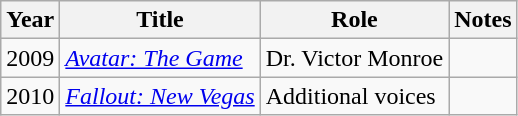<table class="wikitable plainrowheaders sortable" style="margin-right: 0;">
<tr>
<th>Year</th>
<th>Title</th>
<th>Role</th>
<th>Notes</th>
</tr>
<tr>
<td>2009</td>
<td><em><a href='#'>Avatar: The Game</a></em></td>
<td>Dr. Victor Monroe</td>
<td></td>
</tr>
<tr>
<td>2010</td>
<td><em><a href='#'>Fallout: New Vegas</a></em></td>
<td>Additional voices</td>
<td></td>
</tr>
</table>
